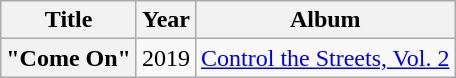<table class="wikitable plainrowheaders" style="text-align:center;">
<tr>
<th scope="col">Title</th>
<th scope="col">Year</th>
<th scope="col">Album</th>
</tr>
<tr>
<th scope="row">"Come On"<br></th>
<td>2019</td>
<td><a href='#'>Control the Streets, Vol. 2</a></td>
</tr>
</table>
